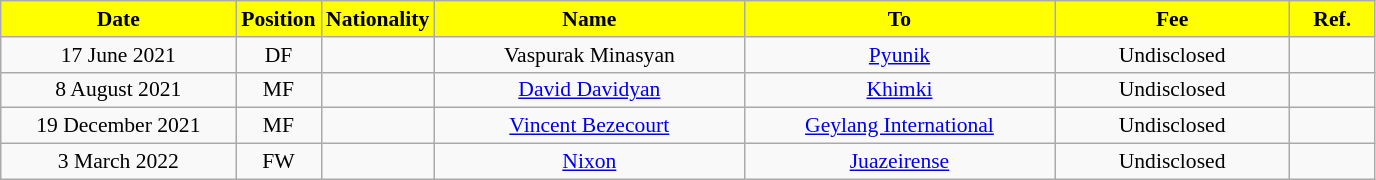<table class="wikitable"  style="text-align:center; font-size:90%; ">
<tr>
<th style="background:yellow; color:#000000; width:150px;">Date</th>
<th style="background:yellow; color:#000000; width:50px;">Position</th>
<th style="background:yellow; color:#000000; width:50px;">Nationality</th>
<th style="background:yellow; color:#000000; width:200px;">Name</th>
<th style="background:yellow; color:#000000; width:200px;">To</th>
<th style="background:yellow; color:#000000; width:150px;">Fee</th>
<th style="background:yellow; color:#000000; width:50px;">Ref.</th>
</tr>
<tr>
<td>17 June 2021</td>
<td>DF</td>
<td></td>
<td>Vaspurak Minasyan</td>
<td><a href='#'>Pyunik</a></td>
<td>Undisclosed</td>
<td></td>
</tr>
<tr>
<td>8 August 2021</td>
<td>MF</td>
<td></td>
<td><a href='#'>David Davidyan</a></td>
<td><a href='#'>Khimki</a></td>
<td>Undisclosed</td>
<td></td>
</tr>
<tr>
<td>19 December 2021</td>
<td>MF</td>
<td></td>
<td><a href='#'>Vincent Bezecourt</a></td>
<td><a href='#'>Geylang International</a></td>
<td>Undisclosed</td>
<td></td>
</tr>
<tr>
<td>3 March 2022</td>
<td>FW</td>
<td></td>
<td><a href='#'>Nixon</a></td>
<td><a href='#'>Juazeirense</a></td>
<td>Undisclosed</td>
<td></td>
</tr>
</table>
